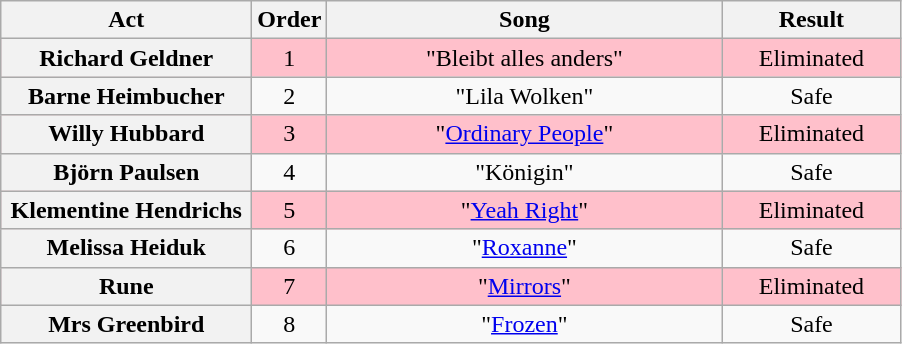<table class="wikitable plainrowheaders" style="text-align:center;">
<tr>
<th scope="col" style="width:10em;">Act</th>
<th scope="col">Order</th>
<th scope="col" style="width:16em;">Song</th>
<th scope="col" style="width:7em;">Result</th>
</tr>
<tr bgcolor="pink">
<th scope="row">Richard Geldner</th>
<td>1</td>
<td>"Bleibt alles anders"</td>
<td>Eliminated</td>
</tr>
<tr>
<th scope="row">Barne Heimbucher</th>
<td>2</td>
<td>"Lila Wolken"</td>
<td>Safe</td>
</tr>
<tr bgcolor="pink">
<th scope="row">Willy Hubbard</th>
<td>3</td>
<td>"<a href='#'>Ordinary People</a>"</td>
<td>Eliminated</td>
</tr>
<tr>
<th scope="row">Björn Paulsen</th>
<td>4</td>
<td>"Königin"</td>
<td>Safe</td>
</tr>
<tr bgcolor="pink">
<th scope="row">Klementine Hendrichs</th>
<td>5</td>
<td>"<a href='#'>Yeah Right</a>"</td>
<td>Eliminated</td>
</tr>
<tr>
<th scope="row">Melissa Heiduk</th>
<td>6</td>
<td>"<a href='#'>Roxanne</a>"</td>
<td>Safe</td>
</tr>
<tr bgcolor="pink">
<th scope="row">Rune</th>
<td>7</td>
<td>"<a href='#'>Mirrors</a>"</td>
<td>Eliminated</td>
</tr>
<tr>
<th scope="row">Mrs Greenbird</th>
<td>8</td>
<td>"<a href='#'>Frozen</a>"</td>
<td>Safe</td>
</tr>
</table>
